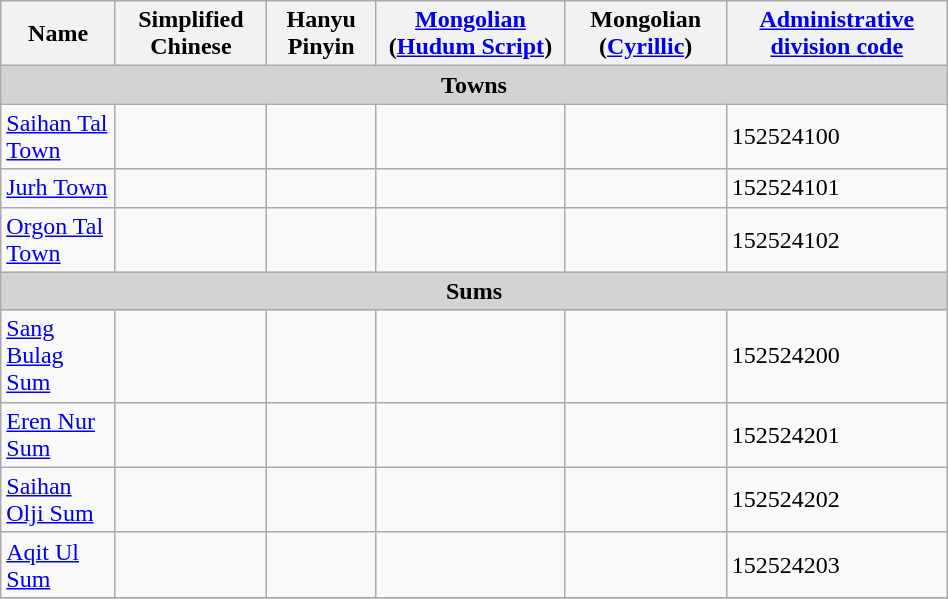<table class="wikitable" align="center" style="width:50%; border="1">
<tr>
<th>Name</th>
<th>Simplified Chinese</th>
<th>Hanyu Pinyin</th>
<th><a href='#'>Mongolian</a> (<a href='#'>Hudum Script</a>)</th>
<th>Mongolian (<a href='#'>Cyrillic</a>)</th>
<th><a href='#'>Administrative division code</a></th>
</tr>
<tr>
<td colspan="6"  style="text-align:center; background:#d3d3d3;"><strong>Towns</strong></td>
</tr>
<tr --------->
<td><a href='#'>Saihan Tal Town</a></td>
<td></td>
<td></td>
<td></td>
<td></td>
<td>152524100</td>
</tr>
<tr>
<td><a href='#'>Jurh Town</a></td>
<td></td>
<td></td>
<td></td>
<td></td>
<td>152524101</td>
</tr>
<tr>
<td><a href='#'>Orgon Tal Town</a></td>
<td></td>
<td></td>
<td></td>
<td></td>
<td>152524102</td>
</tr>
<tr>
<td colspan="6"  style="text-align:center; background:#d3d3d3;"><strong>Sums</strong></td>
</tr>
<tr --------->
<td><a href='#'>Sang Bulag Sum</a></td>
<td></td>
<td></td>
<td></td>
<td></td>
<td>152524200</td>
</tr>
<tr>
<td><a href='#'>Eren Nur Sum</a></td>
<td></td>
<td></td>
<td></td>
<td></td>
<td>152524201</td>
</tr>
<tr>
<td><a href='#'>Saihan Olji Sum</a></td>
<td></td>
<td></td>
<td></td>
<td></td>
<td>152524202</td>
</tr>
<tr>
<td><a href='#'>Aqit Ul Sum</a></td>
<td></td>
<td></td>
<td></td>
<td></td>
<td>152524203</td>
</tr>
<tr>
</tr>
</table>
